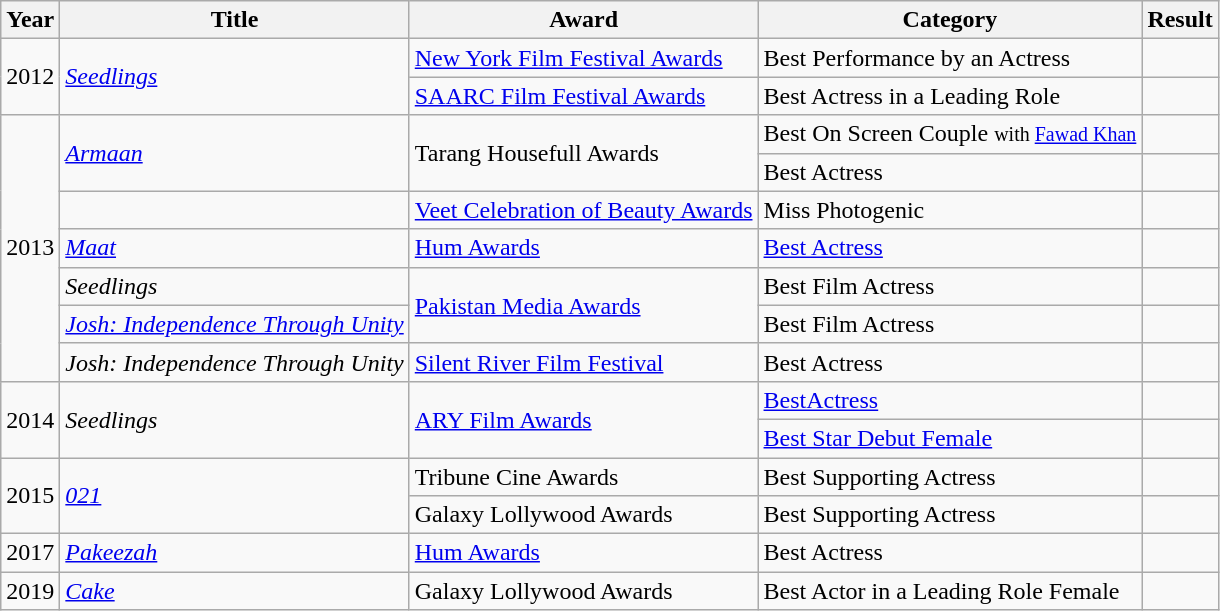<table class="wikitable">
<tr>
<th>Year</th>
<th>Title</th>
<th>Award</th>
<th>Category</th>
<th>Result</th>
</tr>
<tr>
<td rowspan="2">2012</td>
<td rowspan="2"><em><a href='#'>Seedlings</a></em></td>
<td><a href='#'>New York Film Festival Awards</a></td>
<td>Best Performance by an Actress</td>
<td></td>
</tr>
<tr>
<td><a href='#'>SAARC Film Festival Awards</a></td>
<td>Best Actress in a Leading Role</td>
<td></td>
</tr>
<tr>
<td rowspan="7">2013</td>
<td rowspan="2"><em><a href='#'>Armaan</a></em></td>
<td rowspan="2">Tarang Housefull Awards</td>
<td>Best On Screen Couple <small>with <a href='#'>Fawad Khan</a></small></td>
<td></td>
</tr>
<tr>
<td>Best Actress</td>
<td></td>
</tr>
<tr>
<td></td>
<td><a href='#'>Veet Celebration of Beauty Awards</a></td>
<td>Miss Photogenic</td>
<td></td>
</tr>
<tr |->
<td><em><a href='#'>Maat</a></em></td>
<td><a href='#'>Hum Awards</a></td>
<td><a href='#'>Best Actress</a></td>
<td></td>
</tr>
<tr>
<td><em>Seedlings</em></td>
<td rowspan="2"><a href='#'>Pakistan Media Awards</a></td>
<td>Best Film Actress</td>
<td></td>
</tr>
<tr>
<td><em><a href='#'>Josh: Independence Through Unity</a></em></td>
<td>Best Film Actress</td>
<td></td>
</tr>
<tr>
<td><em>Josh: Independence Through Unity</em></td>
<td><a href='#'>Silent River Film Festival</a></td>
<td>Best Actress</td>
<td></td>
</tr>
<tr>
<td rowspan="2">2014</td>
<td rowspan="2"><em>Seedlings</em></td>
<td rowspan="2"><a href='#'>ARY Film Awards</a></td>
<td><a href='#'>BestActress</a></td>
<td></td>
</tr>
<tr>
<td><a href='#'>Best Star Debut Female</a></td>
<td></td>
</tr>
<tr>
<td rowspan="2">2015</td>
<td rowspan="2"><em><a href='#'>021</a></em></td>
<td>Tribune Cine Awards</td>
<td>Best Supporting Actress</td>
<td></td>
</tr>
<tr>
<td>Galaxy Lollywood Awards</td>
<td>Best Supporting Actress</td>
<td></td>
</tr>
<tr>
<td>2017</td>
<td><em><a href='#'>Pakeezah</a></em></td>
<td><a href='#'>Hum Awards</a></td>
<td>Best Actress</td>
<td></td>
</tr>
<tr>
<td>2019</td>
<td><em><a href='#'>Cake</a></em></td>
<td>Galaxy Lollywood Awards</td>
<td>Best Actor in a Leading Role Female</td>
<td></td>
</tr>
</table>
